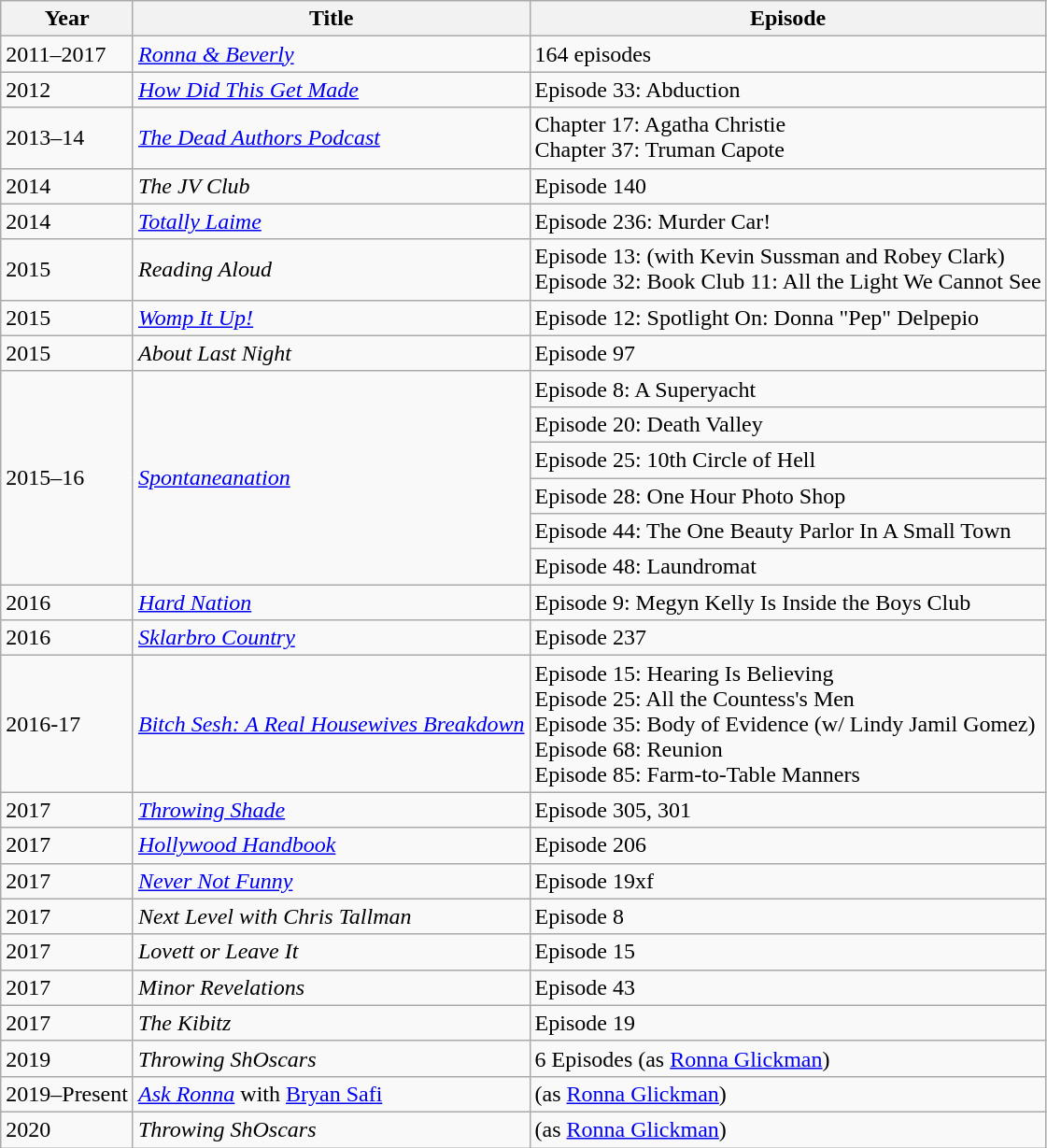<table class="wikitable sortable">
<tr>
<th>Year</th>
<th>Title</th>
<th class="unsortable">Episode</th>
</tr>
<tr>
<td>2011–2017</td>
<td><em><a href='#'>Ronna & Beverly</a></em></td>
<td>164 episodes</td>
</tr>
<tr>
<td>2012</td>
<td><em><a href='#'>How Did This Get Made</a></em></td>
<td>Episode 33: Abduction</td>
</tr>
<tr>
<td>2013–14</td>
<td><em><a href='#'>The Dead Authors Podcast</a></em></td>
<td>Chapter 17: Agatha Christie<br>Chapter 37: Truman Capote</td>
</tr>
<tr>
<td>2014</td>
<td><em>The JV Club</em></td>
<td>Episode 140</td>
</tr>
<tr>
<td>2014</td>
<td><em><a href='#'>Totally Laime</a></em></td>
<td>Episode 236: Murder Car!</td>
</tr>
<tr>
<td>2015</td>
<td><em>Reading Aloud</em></td>
<td>Episode 13: (with Kevin Sussman and Robey Clark)<br>Episode 32: Book Club 11: All the Light We Cannot See</td>
</tr>
<tr>
<td>2015</td>
<td><em><a href='#'>Womp It Up!</a></em></td>
<td>Episode 12: Spotlight On: Donna "Pep" Delpepio</td>
</tr>
<tr>
<td>2015</td>
<td><em>About Last Night</em></td>
<td>Episode 97</td>
</tr>
<tr>
<td rowspan=6>2015–16</td>
<td rowspan=6><em><a href='#'>Spontaneanation</a></em></td>
<td>Episode 8: A Superyacht</td>
</tr>
<tr>
<td>Episode 20: Death Valley</td>
</tr>
<tr>
<td>Episode 25: 10th Circle of Hell</td>
</tr>
<tr>
<td>Episode 28: One Hour Photo Shop</td>
</tr>
<tr>
<td>Episode 44: The One Beauty Parlor In A Small Town</td>
</tr>
<tr>
<td>Episode 48: Laundromat</td>
</tr>
<tr>
<td>2016</td>
<td><em><a href='#'>Hard Nation</a></em></td>
<td>Episode 9: Megyn Kelly Is Inside the Boys Club</td>
</tr>
<tr>
<td>2016</td>
<td><em><a href='#'>Sklarbro Country</a></em></td>
<td>Episode 237</td>
</tr>
<tr>
<td>2016-17</td>
<td><em><a href='#'>Bitch Sesh: A Real Housewives Breakdown</a></em></td>
<td>Episode 15: Hearing Is Believing<br>Episode 25: All the Countess's Men<br>Episode 35: Body of Evidence (w/ Lindy Jamil Gomez)<br>Episode 68: Reunion<br>Episode 85: Farm-to-Table Manners</td>
</tr>
<tr>
<td>2017</td>
<td><em><a href='#'>Throwing Shade</a></em></td>
<td>Episode 305, 301</td>
</tr>
<tr>
<td>2017</td>
<td><em><a href='#'>Hollywood Handbook</a></em></td>
<td>Episode 206</td>
</tr>
<tr>
<td>2017</td>
<td><em><a href='#'>Never Not Funny</a></em></td>
<td>Episode 19xf</td>
</tr>
<tr>
<td>2017</td>
<td><em>Next Level with Chris Tallman</em></td>
<td>Episode 8</td>
</tr>
<tr>
<td>2017</td>
<td><em>Lovett or Leave It</em></td>
<td>Episode 15</td>
</tr>
<tr>
<td>2017</td>
<td><em>Minor Revelations</em></td>
<td>Episode 43</td>
</tr>
<tr>
<td>2017</td>
<td><em>The Kibitz</em></td>
<td>Episode 19</td>
</tr>
<tr>
<td>2019</td>
<td><em>Throwing ShOscars</em></td>
<td>6 Episodes (as <a href='#'>Ronna Glickman</a>)</td>
</tr>
<tr>
<td>2019–Present</td>
<td><em><a href='#'>Ask Ronna</a></em> with <a href='#'>Bryan Safi</a></td>
<td>(as <a href='#'>Ronna Glickman</a>)</td>
</tr>
<tr>
<td>2020</td>
<td><em>Throwing ShOscars</em></td>
<td>(as <a href='#'>Ronna Glickman</a>)</td>
</tr>
</table>
